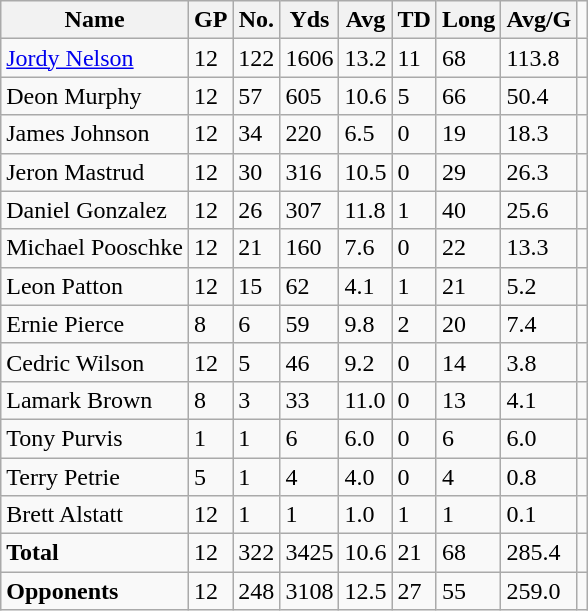<table class="wikitable" style="white-space:nowrap;">
<tr>
<th>Name</th>
<th>GP</th>
<th>No.</th>
<th>Yds</th>
<th>Avg</th>
<th>TD</th>
<th>Long</th>
<th>Avg/G</th>
</tr>
<tr>
<td><a href='#'>Jordy Nelson</a></td>
<td>12</td>
<td>122</td>
<td>1606</td>
<td>13.2</td>
<td>11</td>
<td>68</td>
<td>113.8</td>
<td></td>
</tr>
<tr>
<td>Deon Murphy</td>
<td>12</td>
<td>57</td>
<td>605</td>
<td>10.6</td>
<td>5</td>
<td>66</td>
<td>50.4</td>
<td></td>
</tr>
<tr>
<td>James Johnson</td>
<td>12</td>
<td>34</td>
<td>220</td>
<td>6.5</td>
<td>0</td>
<td>19</td>
<td>18.3</td>
<td></td>
</tr>
<tr>
<td>Jeron Mastrud</td>
<td>12</td>
<td>30</td>
<td>316</td>
<td>10.5</td>
<td>0</td>
<td>29</td>
<td>26.3</td>
<td></td>
</tr>
<tr>
<td>Daniel Gonzalez</td>
<td>12</td>
<td>26</td>
<td>307</td>
<td>11.8</td>
<td>1</td>
<td>40</td>
<td>25.6</td>
<td></td>
</tr>
<tr>
<td>Michael Pooschke</td>
<td>12</td>
<td>21</td>
<td>160</td>
<td>7.6</td>
<td>0</td>
<td>22</td>
<td>13.3</td>
<td></td>
</tr>
<tr>
<td>Leon Patton</td>
<td>12</td>
<td>15</td>
<td>62</td>
<td>4.1</td>
<td>1</td>
<td>21</td>
<td>5.2</td>
<td></td>
</tr>
<tr>
<td>Ernie Pierce</td>
<td>8</td>
<td>6</td>
<td>59</td>
<td>9.8</td>
<td>2</td>
<td>20</td>
<td>7.4</td>
<td></td>
</tr>
<tr>
<td>Cedric Wilson</td>
<td>12</td>
<td>5</td>
<td>46</td>
<td>9.2</td>
<td>0</td>
<td>14</td>
<td>3.8</td>
<td></td>
</tr>
<tr>
<td>Lamark Brown</td>
<td>8</td>
<td>3</td>
<td>33</td>
<td>11.0</td>
<td>0</td>
<td>13</td>
<td>4.1</td>
<td></td>
</tr>
<tr>
<td>Tony Purvis</td>
<td>1</td>
<td>1</td>
<td>6</td>
<td>6.0</td>
<td>0</td>
<td>6</td>
<td>6.0</td>
<td></td>
</tr>
<tr>
<td>Terry Petrie</td>
<td>5</td>
<td>1</td>
<td>4</td>
<td>4.0</td>
<td>0</td>
<td>4</td>
<td>0.8</td>
<td></td>
</tr>
<tr>
<td>Brett Alstatt</td>
<td>12</td>
<td>1</td>
<td>1</td>
<td>1.0</td>
<td>1</td>
<td>1</td>
<td>0.1</td>
<td></td>
</tr>
<tr>
<td><strong>Total</strong></td>
<td>12</td>
<td>322</td>
<td>3425</td>
<td>10.6</td>
<td>21</td>
<td>68</td>
<td>285.4</td>
<td></td>
</tr>
<tr>
<td><strong>Opponents</strong></td>
<td>12</td>
<td>248</td>
<td>3108</td>
<td>12.5</td>
<td>27</td>
<td>55</td>
<td>259.0</td>
<td></td>
</tr>
</table>
